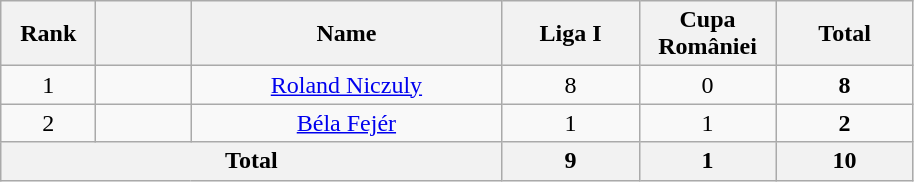<table class="wikitable" style="text-align:center;">
<tr>
<th style="width:56px;">Rank</th>
<th style="width:56px;"></th>
<th style="width:200px;">Name</th>
<th style="width:84px;">Liga I</th>
<th style="width:84px;">Cupa României</th>
<th style="width:84px;">Total</th>
</tr>
<tr>
<td>1</td>
<td></td>
<td><a href='#'>Roland Niczuly</a></td>
<td>8</td>
<td>0</td>
<td><strong>8</strong></td>
</tr>
<tr>
<td>2</td>
<td></td>
<td><a href='#'>Béla Fejér</a></td>
<td>1</td>
<td>1</td>
<td><strong>2</strong></td>
</tr>
<tr>
<th colspan="3">Total</th>
<th>9</th>
<th>1</th>
<th>10</th>
</tr>
</table>
